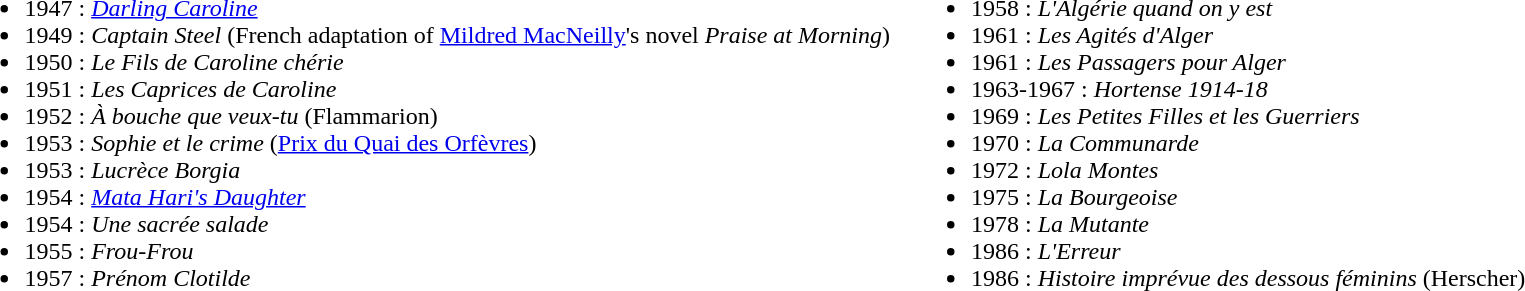<table width=100%>
<tr>
<td valign="top" width=50%><br><ul><li>1947 : <em><a href='#'>Darling Caroline</a></em></li><li>1949 : <em>Captain Steel</em> (French adaptation of <a href='#'>Mildred MacNeilly</a>'s novel <em>Praise at Morning</em>)</li><li>1950 : <em>Le Fils de Caroline chérie</em></li><li>1951 : <em>Les Caprices de Caroline</em></li><li>1952 : <em>À bouche que veux-tu</em> (Flammarion)</li><li>1953 : <em>Sophie et le crime</em> (<a href='#'>Prix du Quai des Orfèvres</a>)</li><li>1953 : <em>Lucrèce Borgia</em></li><li>1954 : <em><a href='#'>Mata Hari's Daughter</a></em></li><li>1954 : <em>Une sacrée salade</em></li><li>1955 : <em>Frou-Frou</em></li><li>1957 : <em>Prénom Clotilde</em></li></ul></td>
<td valign="top" width=50%><br><ul><li>1958 : <em>L'Algérie quand on y est</em></li><li>1961 : <em>Les Agités d'Alger</em></li><li>1961 : <em>Les Passagers pour Alger</em></li><li>1963-1967 : <em>Hortense 1914-18</em></li><li>1969 : <em>Les Petites Filles et les Guerriers</em></li><li>1970 : <em>La Communarde</em></li><li>1972 : <em>Lola Montes</em></li><li>1975 : <em>La Bourgeoise</em></li><li>1978 : <em>La Mutante</em></li><li>1986 : <em>L'Erreur</em></li><li>1986 : <em>Histoire imprévue des dessous féminins</em> (Herscher)</li></ul></td>
</tr>
</table>
